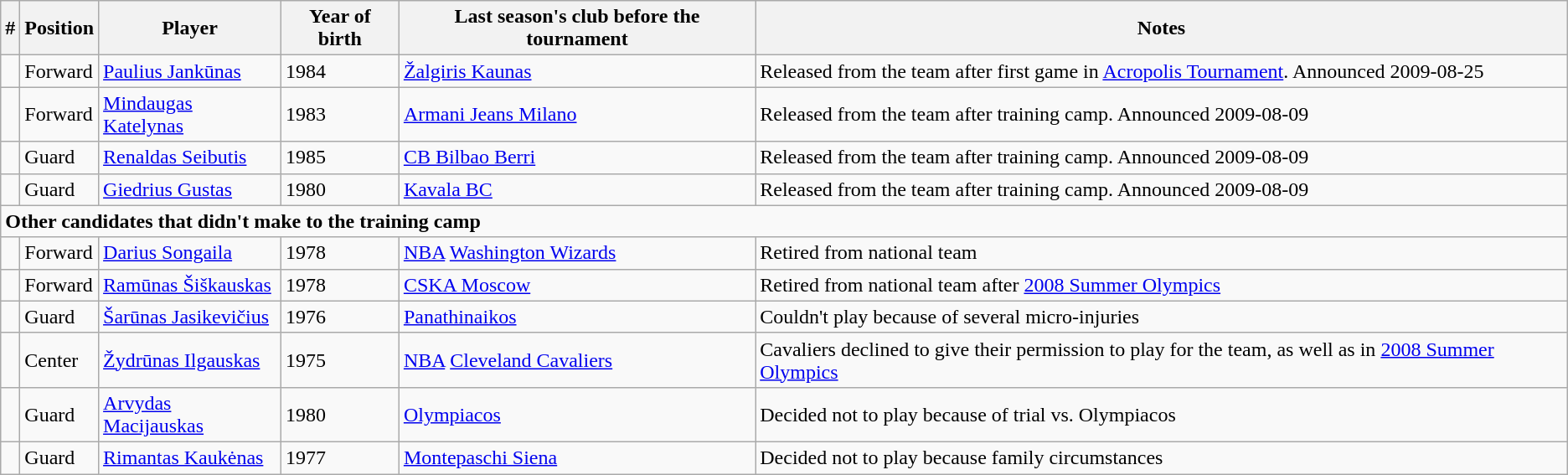<table class="wikitable">
<tr>
<th>#</th>
<th>Position</th>
<th>Player</th>
<th>Year of birth</th>
<th>Last season's club before the tournament</th>
<th>Notes</th>
</tr>
<tr>
<td> </td>
<td>Forward</td>
<td><a href='#'>Paulius Jankūnas</a></td>
<td>1984</td>
<td> <a href='#'>Žalgiris Kaunas</a></td>
<td>Released from the team after first game in <a href='#'>Acropolis Tournament</a>. Announced 2009-08-25</td>
</tr>
<tr>
<td> </td>
<td>Forward</td>
<td><a href='#'>Mindaugas Katelynas</a></td>
<td>1983</td>
<td> <a href='#'>Armani Jeans Milano</a></td>
<td>Released from the team after training camp. Announced 2009-08-09</td>
</tr>
<tr>
<td> </td>
<td>Guard</td>
<td><a href='#'>Renaldas Seibutis</a></td>
<td>1985</td>
<td> <a href='#'>CB Bilbao Berri</a></td>
<td>Released from the team after training camp. Announced 2009-08-09</td>
</tr>
<tr>
<td> </td>
<td>Guard</td>
<td><a href='#'>Giedrius Gustas</a></td>
<td>1980</td>
<td> <a href='#'>Kavala BC</a></td>
<td>Released from the team after training camp. Announced 2009-08-09</td>
</tr>
<tr>
<td colspan="6"><strong>Other candidates that didn't make to the training camp</strong></td>
</tr>
<tr>
<td> </td>
<td>Forward</td>
<td><a href='#'>Darius Songaila</a></td>
<td>1978</td>
<td>  <a href='#'>NBA</a> <a href='#'>Washington Wizards</a></td>
<td>Retired from national team</td>
</tr>
<tr>
<td> </td>
<td>Forward</td>
<td><a href='#'>Ramūnas Šiškauskas</a></td>
<td>1978</td>
<td> <a href='#'>CSKA Moscow</a></td>
<td>Retired from national team after <a href='#'>2008 Summer Olympics</a></td>
</tr>
<tr>
<td> </td>
<td>Guard</td>
<td><a href='#'>Šarūnas Jasikevičius</a></td>
<td>1976</td>
<td> <a href='#'>Panathinaikos</a></td>
<td>Couldn't play because of several micro-injuries</td>
</tr>
<tr>
<td> </td>
<td>Center</td>
<td><a href='#'>Žydrūnas Ilgauskas</a></td>
<td>1975</td>
<td> <a href='#'>NBA</a> <a href='#'>Cleveland Cavaliers</a></td>
<td>Cavaliers declined to give their permission to play for the team, as well as in <a href='#'>2008 Summer Olympics</a></td>
</tr>
<tr>
<td> </td>
<td>Guard</td>
<td><a href='#'>Arvydas Macijauskas</a></td>
<td>1980</td>
<td> <a href='#'>Olympiacos</a></td>
<td>Decided not to play because of trial vs. Olympiacos</td>
</tr>
<tr>
<td> </td>
<td>Guard</td>
<td><a href='#'>Rimantas Kaukėnas</a></td>
<td>1977</td>
<td> <a href='#'>Montepaschi Siena</a></td>
<td>Decided not to play because family circumstances</td>
</tr>
</table>
